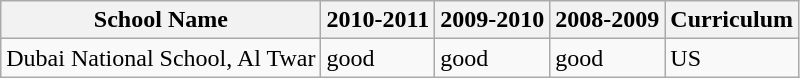<table class="wikitable">
<tr>
<th>School Name</th>
<th>2010-2011</th>
<th>2009-2010</th>
<th>2008-2009</th>
<th>Curriculum</th>
</tr>
<tr>
<td>Dubai National School, Al Twar</td>
<td>good</td>
<td>good</td>
<td>good</td>
<td>US</td>
</tr>
</table>
